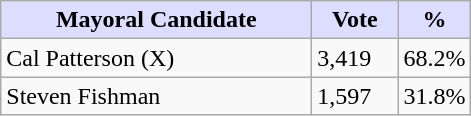<table class="wikitable">
<tr>
<th style="background:#ddf; width:200px;">Mayoral Candidate </th>
<th style="background:#ddf; width:50px;">Vote</th>
<th style="background:#ddf; width:30px;">%</th>
</tr>
<tr>
<td>Cal Patterson (X)</td>
<td>3,419</td>
<td>68.2%</td>
</tr>
<tr>
<td>Steven Fishman</td>
<td>1,597</td>
<td>31.8%</td>
</tr>
</table>
